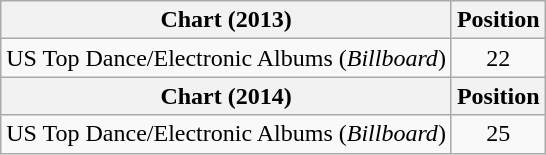<table class="wikitable">
<tr>
<th>Chart (2013)</th>
<th>Position</th>
</tr>
<tr>
<td>US Top Dance/Electronic Albums (<em>Billboard</em>)</td>
<td style="text-align:center;">22</td>
</tr>
<tr>
<th>Chart (2014)</th>
<th>Position</th>
</tr>
<tr>
<td>US Top Dance/Electronic Albums (<em>Billboard</em>)</td>
<td style="text-align:center;">25</td>
</tr>
</table>
